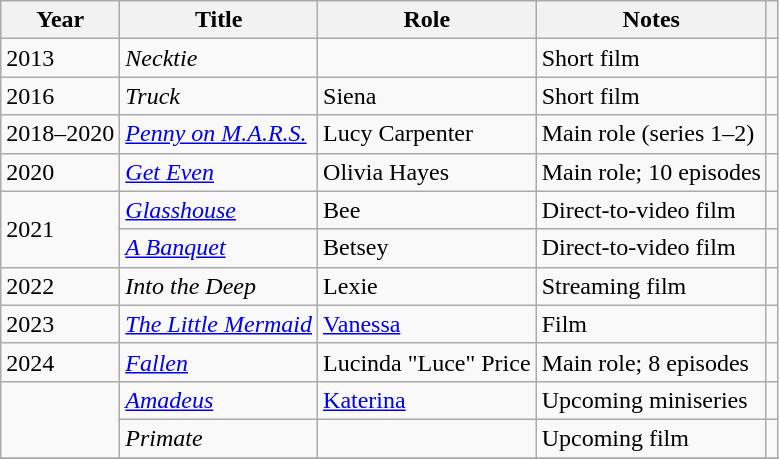<table class="wikitable">
<tr>
<th>Year</th>
<th>Title</th>
<th>Role</th>
<th>Notes</th>
<th></th>
</tr>
<tr>
<td>2013</td>
<td><em>Necktie</em></td>
<td></td>
<td>Short film</td>
<td></td>
</tr>
<tr>
<td>2016</td>
<td><em>Truck</em></td>
<td>Siena</td>
<td>Short film</td>
<td></td>
</tr>
<tr>
<td>2018–2020</td>
<td><em><a href='#'>Penny on M.A.R.S.</a></em></td>
<td>Lucy Carpenter</td>
<td>Main role (series 1–2)</td>
<td></td>
</tr>
<tr>
<td>2020</td>
<td><em><a href='#'>Get Even</a></em></td>
<td>Olivia Hayes</td>
<td>Main role; 10 episodes</td>
<td></td>
</tr>
<tr>
<td rowspan="2">2021</td>
<td><em><a href='#'>Glasshouse</a></em></td>
<td>Bee</td>
<td>Direct-to-video film</td>
<td></td>
</tr>
<tr>
<td><em><a href='#'>A Banquet</a></em></td>
<td>Betsey</td>
<td>Direct-to-video film</td>
<td></td>
</tr>
<tr>
<td>2022</td>
<td><em>Into the Deep</em></td>
<td>Lexie</td>
<td>Streaming film</td>
<td></td>
</tr>
<tr>
<td>2023</td>
<td><em><a href='#'>The Little Mermaid</a></em></td>
<td><a href='#'>Vanessa</a></td>
<td>Film</td>
<td></td>
</tr>
<tr>
<td>2024</td>
<td><em><a href='#'>Fallen</a></em></td>
<td>Lucinda "Luce" Price</td>
<td>Main role; 8 episodes</td>
<td></td>
</tr>
<tr>
<td rowspan="2"></td>
<td><em><a href='#'>Amadeus</a></em></td>
<td><a href='#'>Katerina</a></td>
<td>Upcoming miniseries</td>
<td></td>
</tr>
<tr>
<td><em>Primate</em></td>
<td></td>
<td>Upcoming film</td>
<td></td>
</tr>
<tr>
</tr>
</table>
